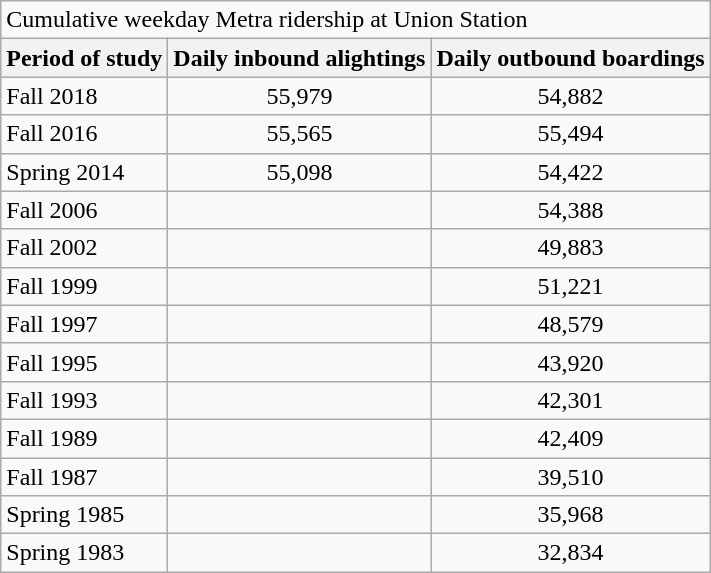<table class="wikitable mw-collapsible mw-collapsed">
<tr>
<td colspan=9>Cumulative weekday Metra ridership at Union Station</td>
</tr>
<tr>
<th>Period of study</th>
<th>Daily inbound alightings</th>
<th>Daily outbound boardings</th>
</tr>
<tr>
<td>Fall 2018</td>
<td align=center>55,979</td>
<td align=center>54,882</td>
</tr>
<tr>
<td>Fall 2016</td>
<td align=center>55,565</td>
<td align=center>55,494</td>
</tr>
<tr>
<td>Spring 2014</td>
<td align=center>55,098</td>
<td align=center>54,422</td>
</tr>
<tr>
<td>Fall 2006</td>
<td align=center></td>
<td align=center>54,388</td>
</tr>
<tr>
<td>Fall 2002</td>
<td align=center></td>
<td align=center>49,883</td>
</tr>
<tr>
<td>Fall 1999</td>
<td align=center></td>
<td align=center>51,221</td>
</tr>
<tr>
<td>Fall 1997</td>
<td align=center></td>
<td align=center>48,579</td>
</tr>
<tr>
<td>Fall 1995</td>
<td align=center></td>
<td align=center>43,920</td>
</tr>
<tr>
<td>Fall 1993</td>
<td align=center></td>
<td align=center>42,301</td>
</tr>
<tr>
<td>Fall 1989</td>
<td align=center></td>
<td align=center>42,409</td>
</tr>
<tr>
<td>Fall 1987</td>
<td align=center></td>
<td align=center>39,510</td>
</tr>
<tr>
<td>Spring 1985</td>
<td align=center></td>
<td align=center>35,968</td>
</tr>
<tr>
<td>Spring 1983</td>
<td align=center></td>
<td align=center>32,834</td>
</tr>
</table>
